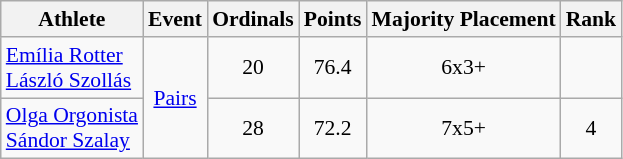<table class="wikitable" border="1" style="font-size:90%">
<tr>
<th>Athlete</th>
<th>Event</th>
<th>Ordinals</th>
<th>Points</th>
<th>Majority Placement</th>
<th>Rank</th>
</tr>
<tr align=center>
<td align=left><a href='#'>Emília Rotter</a><br><a href='#'>László Szollás</a></td>
<td rowspan="2"><a href='#'>Pairs</a></td>
<td>20</td>
<td>76.4</td>
<td>6x3+</td>
<td></td>
</tr>
<tr align=center>
<td align=left><a href='#'>Olga Orgonista</a><br><a href='#'>Sándor Szalay</a></td>
<td>28</td>
<td>72.2</td>
<td>7x5+</td>
<td>4</td>
</tr>
</table>
